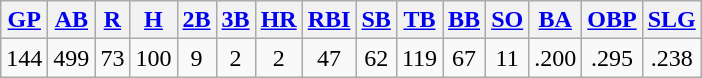<table class="wikitable">
<tr>
<th><a href='#'>GP</a></th>
<th><a href='#'>AB</a></th>
<th><a href='#'>R</a></th>
<th><a href='#'>H</a></th>
<th><a href='#'>2B</a></th>
<th><a href='#'>3B</a></th>
<th><a href='#'>HR</a></th>
<th><a href='#'>RBI</a></th>
<th><a href='#'>SB</a></th>
<th><a href='#'>TB</a></th>
<th><a href='#'>BB</a></th>
<th><a href='#'>SO</a></th>
<th><a href='#'>BA</a></th>
<th><a href='#'>OBP</a></th>
<th><a href='#'>SLG</a></th>
</tr>
<tr align=center>
<td>144</td>
<td>499</td>
<td>73</td>
<td>100</td>
<td>9</td>
<td>2</td>
<td>2</td>
<td>47</td>
<td>62</td>
<td>119</td>
<td>67</td>
<td>11</td>
<td>.200</td>
<td>.295</td>
<td>.238</td>
</tr>
</table>
